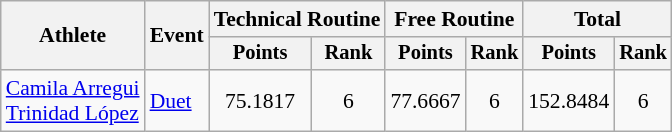<table class="wikitable" style="font-size:90%">
<tr>
<th rowspan="2">Athlete</th>
<th rowspan="2">Event</th>
<th colspan="2">Technical Routine</th>
<th colspan="2">Free Routine</th>
<th colspan="2">Total</th>
</tr>
<tr style="font-size:95%">
<th>Points</th>
<th>Rank</th>
<th>Points</th>
<th>Rank</th>
<th>Points</th>
<th>Rank</th>
</tr>
<tr style="text-align:center">
<td style="text-align:left"><a href='#'>Camila Arregui</a><br><a href='#'>Trinidad López</a></td>
<td style="text-align:left"><a href='#'>Duet</a></td>
<td>75.1817</td>
<td>6</td>
<td>77.6667</td>
<td>6</td>
<td>152.8484</td>
<td>6</td>
</tr>
</table>
